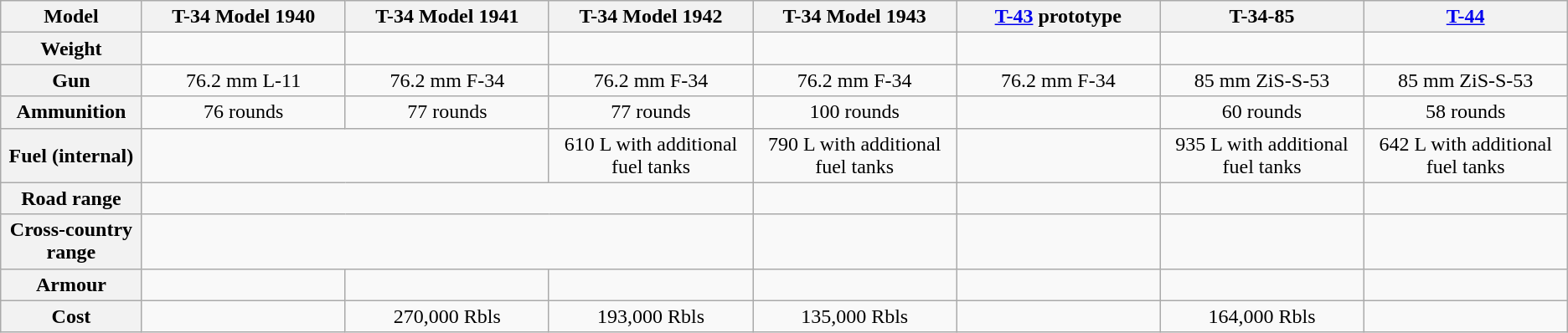<table class="wikitable" summary="Characteristics and production cost of the main models of T-34, T-34-85 and T-44" style=text-align:center;>
<tr>
<th style=width:100px;>Model</th>
<th style=width:13%;>T-34 Model 1940</th>
<th style=width:13%;>T-34 Model 1941</th>
<th style=width:13%;>T-34 Model 1942</th>
<th style=width:13%;>T-34 Model 1943</th>
<th style=width:13%;><a href='#'>T-43</a> prototype</th>
<th style=width:13%;>T-34-85</th>
<th style=width:13%;><a href='#'>T-44</a></th>
</tr>
<tr>
<th>Weight</th>
<td></td>
<td></td>
<td></td>
<td></td>
<td></td>
<td></td>
<td></td>
</tr>
<tr>
<th>Gun</th>
<td>76.2 mm L-11</td>
<td>76.2 mm F-34</td>
<td>76.2 mm F-34</td>
<td>76.2 mm F-34</td>
<td>76.2 mm F-34</td>
<td>85 mm ZiS-S-53</td>
<td>85 mm ZiS-S-53</td>
</tr>
<tr>
<th>Ammunition</th>
<td>76 rounds</td>
<td>77 rounds</td>
<td>77 rounds</td>
<td>100 rounds</td>
<td></td>
<td>60 rounds</td>
<td>58 rounds</td>
</tr>
<tr>
<th>Fuel (internal)</th>
<td colspan="2"></td>
<td> 610 L with additional fuel tanks</td>
<td> 790 L with additional fuel tanks</td>
<td></td>
<td> 935 L with additional fuel tanks</td>
<td> 642 L with additional fuel tanks</td>
</tr>
<tr>
<th>Road range</th>
<td colspan="3"></td>
<td></td>
<td></td>
<td></td>
<td></td>
</tr>
<tr>
<th>Cross-country range</th>
<td colspan="3"></td>
<td></td>
<td></td>
<td></td>
<td></td>
</tr>
<tr>
<th>Armour</th>
<td></td>
<td></td>
<td></td>
<td></td>
<td></td>
<td></td>
<td></td>
</tr>
<tr>
<th>Cost</th>
<td></td>
<td>270,000 Rbls</td>
<td>193,000 Rbls</td>
<td>135,000 Rbls</td>
<td></td>
<td>164,000 Rbls</td>
<td></td>
</tr>
</table>
